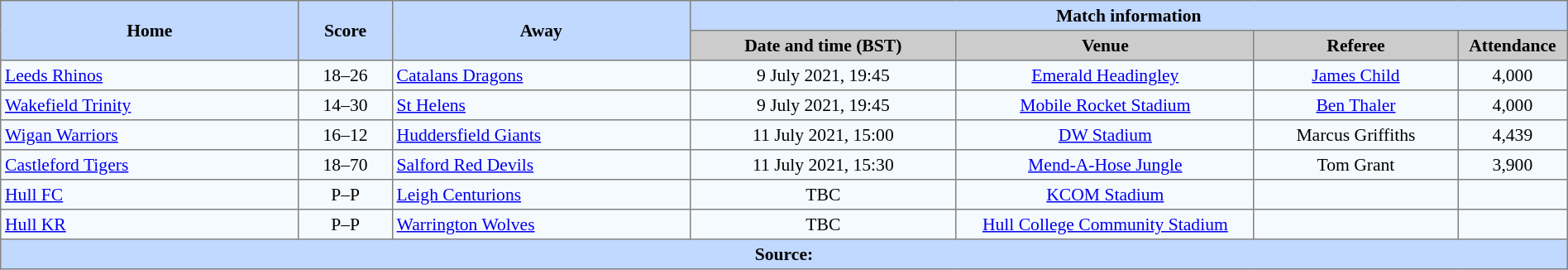<table border=1 style="border-collapse:collapse; font-size:90%; text-align:center;" cellpadding=3 cellspacing=0 width=100%>
<tr style="background:#C1D8ff;">
<th scope="col" rowspan=2 width=19%>Home</th>
<th scope="col" rowspan=2 width=6%>Score</th>
<th scope="col" rowspan=2 width=19%>Away</th>
<th colspan=4>Match information</th>
</tr>
<tr style="background:#CCCCCC;">
<th scope="col" width=17%>Date and time (BST)</th>
<th scope="col" width=19%>Venue</th>
<th scope="col" width=13%>Referee</th>
<th scope="col" width=7%>Attendance</th>
</tr>
<tr style="background:#F5FAFF;">
<td style="text-align:left;"> <a href='#'>Leeds Rhinos</a></td>
<td>18–26</td>
<td style="text-align:left;"> <a href='#'>Catalans Dragons</a></td>
<td>9 July 2021, 19:45</td>
<td><a href='#'>Emerald Headingley</a></td>
<td><a href='#'>James Child</a></td>
<td>4,000</td>
</tr>
<tr style="background:#F5FAFF;">
<td style="text-align:left;"> <a href='#'>Wakefield Trinity</a></td>
<td>14–30</td>
<td style="text-align:left;"> <a href='#'>St Helens</a></td>
<td>9 July 2021, 19:45</td>
<td><a href='#'>Mobile Rocket Stadium</a></td>
<td><a href='#'>Ben Thaler</a></td>
<td>4,000</td>
</tr>
<tr style="background:#F5FAFF;">
<td style="text-align:left;"> <a href='#'>Wigan Warriors</a></td>
<td>16–12</td>
<td style="text-align:left;"> <a href='#'>Huddersfield Giants</a></td>
<td>11 July 2021, 15:00</td>
<td><a href='#'>DW Stadium</a></td>
<td>Marcus Griffiths</td>
<td>4,439</td>
</tr>
<tr style="background:#F5FAFF;">
<td style="text-align:left;"> <a href='#'>Castleford Tigers</a></td>
<td>18–70</td>
<td style="text-align:left;"> <a href='#'>Salford Red Devils</a></td>
<td>11 July 2021, 15:30</td>
<td><a href='#'>Mend-A-Hose Jungle</a></td>
<td>Tom Grant</td>
<td>3,900</td>
</tr>
<tr style="background:#F5FAFF;">
<td style="text-align:left;"> <a href='#'>Hull FC</a></td>
<td>P–P</td>
<td style="text-align:left;"> <a href='#'>Leigh Centurions</a></td>
<td>TBC</td>
<td><a href='#'>KCOM Stadium</a></td>
<td></td>
<td></td>
</tr>
<tr style="background:#F5FAFF;">
<td style="text-align:left;"> <a href='#'>Hull KR</a></td>
<td>P–P</td>
<td style="text-align:left;"> <a href='#'>Warrington Wolves</a></td>
<td>TBC</td>
<td><a href='#'>Hull College Community Stadium</a></td>
<td></td>
<td></td>
</tr>
<tr style="background:#c1d8ff;">
<th colspan=7>Source:</th>
</tr>
</table>
